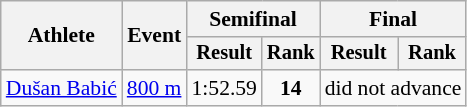<table class="wikitable" style="font-size:90%">
<tr>
<th rowspan="2">Athlete</th>
<th rowspan="2">Event</th>
<th colspan="2">Semifinal</th>
<th colspan="2">Final</th>
</tr>
<tr style="font-size:95%">
<th>Result</th>
<th>Rank</th>
<th>Result</th>
<th>Rank</th>
</tr>
<tr align=center>
<td align=left><a href='#'>Dušan Babić</a></td>
<td align=left><a href='#'>800 m</a></td>
<td>1:52.59</td>
<td><strong>14</strong></td>
<td colspan=2>did not advance</td>
</tr>
</table>
